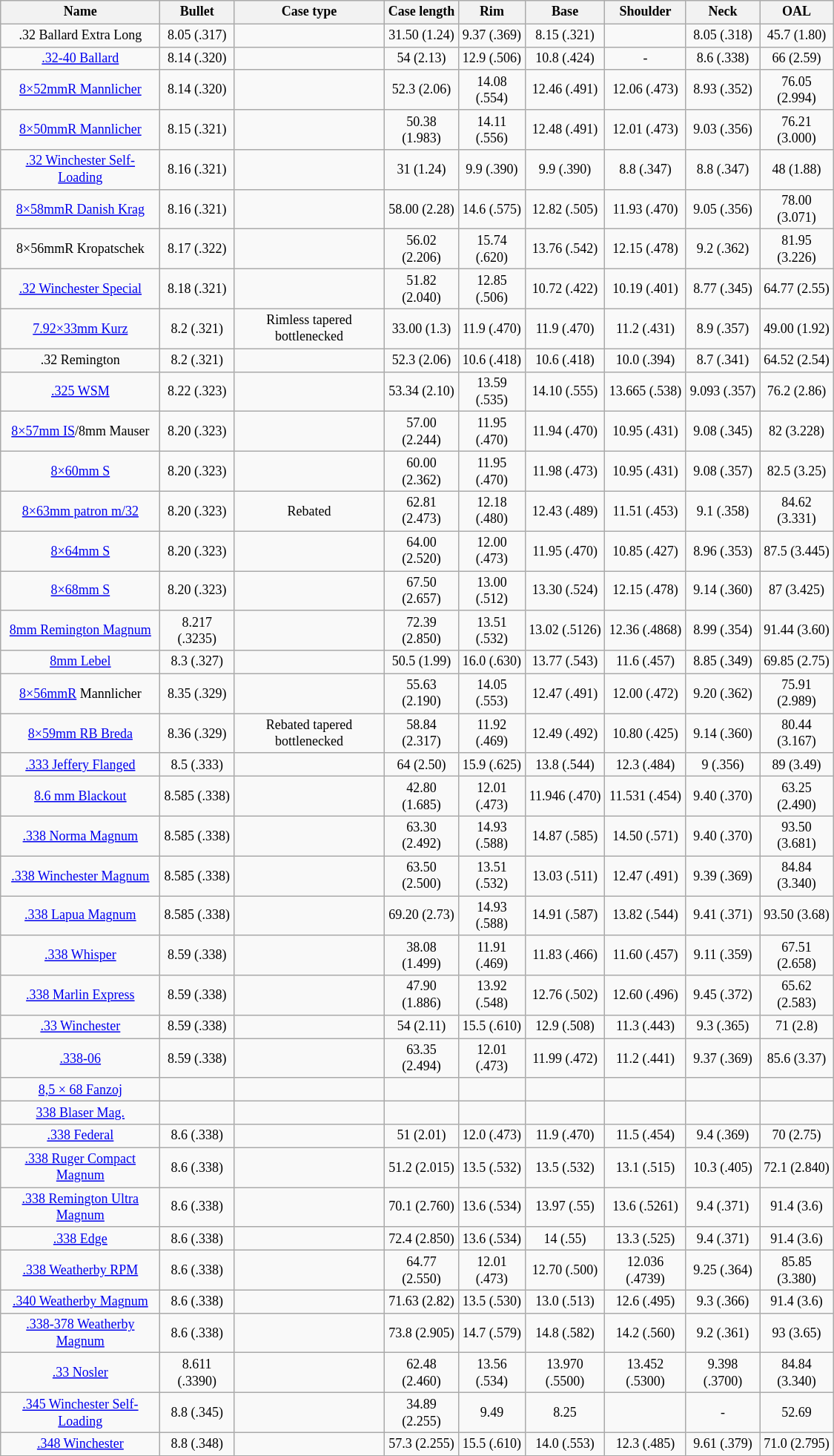<table class="wikitable sortable" style="font-size: 9pt; width:750px; text-align:center">
<tr>
<th>Name</th>
<th data-sort-type="number">Bullet</th>
<th>Case type</th>
<th data-sort-type="number">Case length</th>
<th data-sort-type="number">Rim</th>
<th data-sort-type="number">Base</th>
<th data-sort-type="number">Shoulder</th>
<th data-sort-type="number">Neck</th>
<th data-sort-type="number">OAL</th>
</tr>
<tr>
<td>.32 Ballard Extra Long</td>
<td>8.05 (.317)</td>
<td></td>
<td>31.50 (1.24)</td>
<td>9.37 (.369)</td>
<td>8.15 (.321)</td>
<td></td>
<td>8.05 (.318)</td>
<td>45.7 (1.80)</td>
</tr>
<tr>
<td><a href='#'>.32-40 Ballard</a></td>
<td>8.14 (.320)</td>
<td></td>
<td>54 (2.13)</td>
<td>12.9 (.506)</td>
<td>10.8 (.424)</td>
<td>-</td>
<td>8.6 (.338)</td>
<td>66 (2.59)</td>
</tr>
<tr>
<td><a href='#'>8×52mmR Mannlicher</a></td>
<td>8.14 (.320)</td>
<td></td>
<td>52.3 (2.06)</td>
<td>14.08 (.554)</td>
<td>12.46 (.491)</td>
<td>12.06 (.473)</td>
<td>8.93 (.352)</td>
<td>76.05 (2.994)</td>
</tr>
<tr>
<td><a href='#'>8×50mmR Mannlicher</a></td>
<td>8.15 (.321)</td>
<td></td>
<td>50.38 (1.983)</td>
<td>14.11 (.556)</td>
<td>12.48 (.491)</td>
<td>12.01 (.473)</td>
<td>9.03 (.356)</td>
<td>76.21 (3.000)</td>
</tr>
<tr>
<td><a href='#'>.32 Winchester Self-Loading</a></td>
<td>8.16 (.321)</td>
<td></td>
<td>31 (1.24)</td>
<td>9.9 (.390)</td>
<td>9.9 (.390)</td>
<td>8.8 (.347)</td>
<td>8.8 (.347)</td>
<td>48 (1.88)</td>
</tr>
<tr>
<td><a href='#'>8×58mmR Danish Krag</a></td>
<td>8.16 (.321)</td>
<td></td>
<td>58.00 (2.28)</td>
<td>14.6 (.575)</td>
<td>12.82 (.505)</td>
<td>11.93 (.470)</td>
<td>9.05 (.356)</td>
<td>78.00 (3.071)</td>
</tr>
<tr>
<td>8×56mmR Kropatschek</td>
<td>8.17 (.322)</td>
<td></td>
<td>56.02 (2.206)</td>
<td>15.74 (.620)</td>
<td>13.76 (.542)</td>
<td>12.15 (.478)</td>
<td>9.2 (.362)</td>
<td>81.95 (3.226)</td>
</tr>
<tr>
<td><a href='#'>.32 Winchester Special</a></td>
<td>8.18 (.321)</td>
<td></td>
<td>51.82 (2.040)</td>
<td>12.85 (.506)</td>
<td>10.72 (.422)</td>
<td>10.19 (.401)</td>
<td>8.77 (.345)</td>
<td>64.77 (2.55)</td>
</tr>
<tr>
<td><a href='#'>7.92×33mm Kurz</a></td>
<td>8.2 (.321)</td>
<td>Rimless tapered bottlenecked</td>
<td>33.00 (1.3)</td>
<td>11.9 (.470)</td>
<td>11.9 (.470)</td>
<td>11.2 (.431)</td>
<td>8.9 (.357)</td>
<td>49.00 (1.92)</td>
</tr>
<tr>
<td>.32 Remington</td>
<td>8.2 (.321)</td>
<td></td>
<td>52.3 (2.06)</td>
<td>10.6 (.418)</td>
<td>10.6 (.418)</td>
<td>10.0 (.394)</td>
<td>8.7 (.341)</td>
<td>64.52 (2.54)</td>
</tr>
<tr>
<td><a href='#'>.325 WSM</a></td>
<td>8.22 (.323)</td>
<td></td>
<td>53.34 (2.10)</td>
<td>13.59 (.535)</td>
<td>14.10 (.555)</td>
<td>13.665 (.538)</td>
<td>9.093 (.357)</td>
<td>76.2 (2.86)</td>
</tr>
<tr>
<td><a href='#'>8×57mm IS</a>/8mm Mauser</td>
<td>8.20 (.323)</td>
<td></td>
<td>57.00 (2.244)</td>
<td>11.95 (.470)</td>
<td>11.94 (.470)</td>
<td>10.95 (.431)</td>
<td>9.08 (.345)</td>
<td>82 (3.228)</td>
</tr>
<tr>
<td><a href='#'>8×60mm S</a></td>
<td>8.20 (.323)</td>
<td></td>
<td>60.00 (2.362)</td>
<td>11.95 (.470)</td>
<td>11.98 (.473)</td>
<td>10.95 (.431)</td>
<td>9.08 (.357)</td>
<td>82.5 (3.25)</td>
</tr>
<tr>
<td><a href='#'>8×63mm patron m/32</a></td>
<td>8.20 (.323)</td>
<td>Rebated</td>
<td>62.81 (2.473)</td>
<td>12.18 (.480)</td>
<td>12.43 (.489)</td>
<td>11.51 (.453)</td>
<td>9.1 (.358)</td>
<td>84.62 (3.331)</td>
</tr>
<tr>
<td><a href='#'>8×64mm S</a></td>
<td>8.20 (.323)</td>
<td></td>
<td>64.00 (2.520)</td>
<td>12.00 (.473)</td>
<td>11.95 (.470)</td>
<td>10.85 (.427)</td>
<td>8.96 (.353)</td>
<td>87.5 (3.445)</td>
</tr>
<tr>
<td><a href='#'>8×68mm S</a></td>
<td>8.20 (.323)</td>
<td></td>
<td>67.50 (2.657)</td>
<td>13.00 (.512)</td>
<td>13.30 (.524)</td>
<td>12.15 (.478)</td>
<td>9.14 (.360)</td>
<td>87 (3.425)</td>
</tr>
<tr>
<td><a href='#'>8mm Remington Magnum</a></td>
<td>8.217 (.3235)</td>
<td></td>
<td>72.39 (2.850)</td>
<td>13.51 (.532)</td>
<td>13.02 (.5126)</td>
<td>12.36 (.4868)</td>
<td>8.99 (.354)</td>
<td>91.44 (3.60)</td>
</tr>
<tr>
<td><a href='#'>8mm Lebel</a></td>
<td>8.3 (.327)</td>
<td></td>
<td>50.5 (1.99)</td>
<td>16.0 (.630)</td>
<td>13.77 (.543)</td>
<td>11.6 (.457)</td>
<td>8.85 (.349)</td>
<td>69.85 (2.75)</td>
</tr>
<tr>
<td><a href='#'>8×56mmR</a> Mannlicher</td>
<td>8.35 (.329)</td>
<td></td>
<td>55.63 (2.190)</td>
<td>14.05 (.553)</td>
<td>12.47 (.491)</td>
<td>12.00 (.472)</td>
<td>9.20 (.362)</td>
<td>75.91 (2.989)</td>
</tr>
<tr>
<td><a href='#'>8×59mm RB Breda</a></td>
<td>8.36 (.329)</td>
<td>Rebated tapered bottlenecked</td>
<td>58.84 (2.317)</td>
<td>11.92 (.469)</td>
<td>12.49 (.492)</td>
<td>10.80 (.425)</td>
<td>9.14 (.360)</td>
<td>80.44 (3.167)</td>
</tr>
<tr>
<td><a href='#'>.333 Jeffery Flanged</a></td>
<td>8.5 (.333)</td>
<td></td>
<td>64 (2.50)</td>
<td>15.9 (.625)</td>
<td>13.8 (.544)</td>
<td>12.3 (.484)</td>
<td>9 (.356)</td>
<td>89 (3.49)</td>
</tr>
<tr>
<td><a href='#'>8.6 mm Blackout</a></td>
<td>8.585 (.338)</td>
<td></td>
<td>42.80 (1.685)</td>
<td>12.01 (.473)</td>
<td>11.946 (.470)</td>
<td>11.531 (.454)</td>
<td>9.40 (.370)</td>
<td>63.25 (2.490)</td>
</tr>
<tr>
<td><a href='#'>.338 Norma Magnum</a></td>
<td>8.585 (.338)</td>
<td></td>
<td>63.30 (2.492)</td>
<td>14.93 (.588)</td>
<td>14.87 (.585)</td>
<td>14.50 (.571)</td>
<td>9.40 (.370)</td>
<td>93.50 (3.681)</td>
</tr>
<tr>
<td><a href='#'>.338 Winchester Magnum</a></td>
<td>8.585 (.338)</td>
<td></td>
<td>63.50 (2.500)</td>
<td>13.51 (.532)</td>
<td>13.03 (.511)</td>
<td>12.47 (.491)</td>
<td>9.39 (.369)</td>
<td>84.84 (3.340)</td>
</tr>
<tr>
<td><a href='#'>.338 Lapua Magnum</a></td>
<td>8.585 (.338)</td>
<td></td>
<td>69.20 (2.73)</td>
<td>14.93 (.588)</td>
<td>14.91 (.587)</td>
<td>13.82 (.544)</td>
<td>9.41 (.371)</td>
<td>93.50 (3.68)</td>
</tr>
<tr>
<td><a href='#'>.338 Whisper</a></td>
<td>8.59 (.338)</td>
<td></td>
<td>38.08 (1.499)</td>
<td>11.91 (.469)</td>
<td>11.83 (.466)</td>
<td>11.60 (.457)</td>
<td>9.11 (.359)</td>
<td>67.51 (2.658)</td>
</tr>
<tr>
<td><a href='#'>.338 Marlin Express</a></td>
<td>8.59 (.338)</td>
<td></td>
<td>47.90 (1.886)</td>
<td>13.92 (.548)</td>
<td>12.76 (.502)</td>
<td>12.60 (.496)</td>
<td>9.45 (.372)</td>
<td>65.62 (2.583)</td>
</tr>
<tr>
<td><a href='#'>.33 Winchester</a></td>
<td>8.59 (.338)</td>
<td></td>
<td>54 (2.11)</td>
<td>15.5 (.610)</td>
<td>12.9 (.508)</td>
<td>11.3 (.443)</td>
<td>9.3 (.365)</td>
<td>71 (2.8)</td>
</tr>
<tr>
<td><a href='#'>.338-06</a></td>
<td>8.59 (.338)</td>
<td></td>
<td>63.35 (2.494)</td>
<td>12.01 (.473)</td>
<td>11.99 (.472)</td>
<td>11.2 (.441)</td>
<td>9.37 (.369)</td>
<td>85.6 (3.37)</td>
</tr>
<tr>
<td><a href='#'>8,5 × 68 Fanzoj</a></td>
<td></td>
<td></td>
<td></td>
<td></td>
<td></td>
<td></td>
<td></td>
<td></td>
</tr>
<tr>
<td><a href='#'>338 Blaser Mag.</a></td>
<td></td>
<td></td>
<td></td>
<td></td>
<td></td>
<td></td>
<td></td>
<td></td>
</tr>
<tr>
<td><a href='#'>.338 Federal</a></td>
<td>8.6 (.338)</td>
<td></td>
<td>51 (2.01)</td>
<td>12.0 (.473)</td>
<td>11.9 (.470)</td>
<td>11.5 (.454)</td>
<td>9.4 (.369)</td>
<td>70 (2.75)</td>
</tr>
<tr>
<td><a href='#'>.338 Ruger Compact Magnum</a></td>
<td>8.6 (.338)</td>
<td></td>
<td>51.2 (2.015)</td>
<td>13.5 (.532)</td>
<td>13.5 (.532)</td>
<td>13.1 (.515)</td>
<td>10.3 (.405)</td>
<td>72.1 (2.840)</td>
</tr>
<tr>
<td><a href='#'>.338 Remington Ultra Magnum</a></td>
<td>8.6 (.338)</td>
<td></td>
<td>70.1 (2.760)</td>
<td>13.6 (.534)</td>
<td>13.97 (.55)</td>
<td>13.6 (.5261)</td>
<td>9.4 (.371)</td>
<td>91.4 (3.6)</td>
</tr>
<tr>
<td><a href='#'>.338 Edge</a></td>
<td>8.6 (.338)</td>
<td></td>
<td>72.4 (2.850)</td>
<td>13.6 (.534)</td>
<td>14 (.55)</td>
<td>13.3 (.525)</td>
<td>9.4 (.371)</td>
<td>91.4 (3.6)</td>
</tr>
<tr>
<td><a href='#'>.338 Weatherby RPM</a></td>
<td>8.6 (.338)</td>
<td></td>
<td>64.77 (2.550)</td>
<td>12.01 (.473)</td>
<td>12.70 (.500)</td>
<td>12.036 (.4739)</td>
<td>9.25 (.364)</td>
<td>85.85 (3.380)</td>
</tr>
<tr>
<td><a href='#'>.340 Weatherby Magnum</a></td>
<td>8.6 (.338)</td>
<td></td>
<td>71.63 (2.82)</td>
<td>13.5 (.530)</td>
<td>13.0 (.513)</td>
<td>12.6 (.495)</td>
<td>9.3 (.366)</td>
<td>91.4 (3.6)</td>
</tr>
<tr>
<td><a href='#'>.338-378 Weatherby Magnum</a></td>
<td>8.6 (.338)</td>
<td></td>
<td>73.8 (2.905)</td>
<td>14.7 (.579)</td>
<td>14.8 (.582)</td>
<td>14.2 (.560)</td>
<td>9.2 (.361)</td>
<td>93 (3.65)</td>
</tr>
<tr>
<td><a href='#'>.33 Nosler</a></td>
<td>8.611 (.3390)</td>
<td></td>
<td>62.48 (2.460)</td>
<td>13.56 (.534)</td>
<td>13.970 (.5500)</td>
<td>13.452 (.5300)</td>
<td>9.398 (.3700)</td>
<td>84.84 (3.340)</td>
</tr>
<tr>
<td><a href='#'>.345 Winchester Self-Loading</a></td>
<td>8.8 (.345)</td>
<td></td>
<td>34.89 (2.255)</td>
<td>9.49</td>
<td>8.25</td>
<td></td>
<td>-</td>
<td>52.69</td>
</tr>
<tr>
<td><a href='#'>.348 Winchester</a></td>
<td>8.8 (.348)</td>
<td></td>
<td>57.3 (2.255)</td>
<td>15.5 (.610)</td>
<td>14.0 (.553)</td>
<td>12.3 (.485)</td>
<td>9.61 (.379)</td>
<td>71.0 (2.795)</td>
</tr>
<tr>
</tr>
</table>
